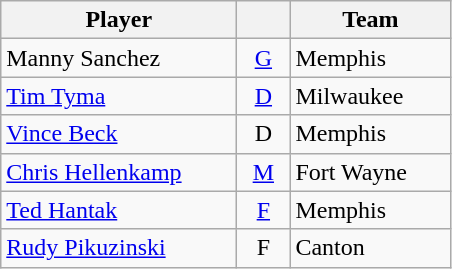<table class="wikitable">
<tr>
<th width=150>Player</th>
<th width=28></th>
<th width=100>Team</th>
</tr>
<tr>
<td>Manny Sanchez</td>
<td align=center><a href='#'>G</a></td>
<td>Memphis</td>
</tr>
<tr>
<td><a href='#'>Tim Tyma</a></td>
<td align=center><a href='#'>D</a></td>
<td>Milwaukee</td>
</tr>
<tr>
<td><a href='#'>Vince Beck</a></td>
<td align=center>D</td>
<td>Memphis</td>
</tr>
<tr>
<td><a href='#'>Chris Hellenkamp</a></td>
<td align=center><a href='#'>M</a></td>
<td>Fort Wayne</td>
</tr>
<tr>
<td><a href='#'>Ted Hantak</a></td>
<td align=center><a href='#'>F</a></td>
<td>Memphis</td>
</tr>
<tr>
<td><a href='#'>Rudy Pikuzinski</a></td>
<td align=center>F</td>
<td>Canton</td>
</tr>
</table>
